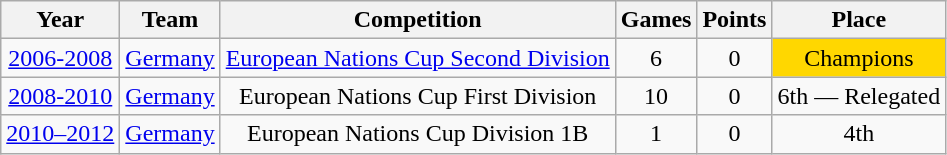<table class="wikitable">
<tr>
<th>Year</th>
<th>Team</th>
<th>Competition</th>
<th>Games</th>
<th>Points</th>
<th>Place</th>
</tr>
<tr align="center">
<td><a href='#'>2006-2008</a></td>
<td><a href='#'>Germany</a></td>
<td><a href='#'>European Nations Cup Second Division</a></td>
<td>6</td>
<td>0</td>
<td bgcolor="#FFD700">Champions</td>
</tr>
<tr align="center">
<td><a href='#'>2008-2010</a></td>
<td><a href='#'>Germany</a></td>
<td>European Nations Cup First Division</td>
<td>10</td>
<td>0</td>
<td>6th — Relegated</td>
</tr>
<tr align="center">
<td><a href='#'>2010–2012</a></td>
<td><a href='#'>Germany</a></td>
<td>European Nations Cup Division 1B</td>
<td>1</td>
<td>0</td>
<td>4th</td>
</tr>
</table>
